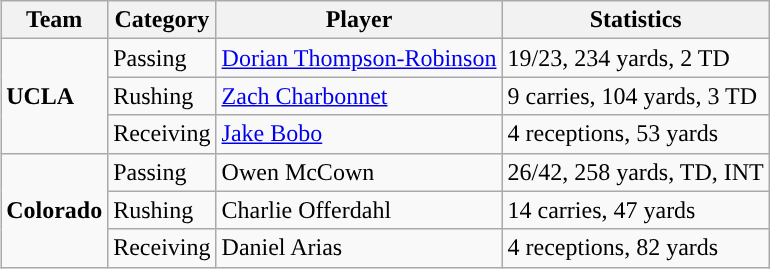<table class="wikitable" style="float: right;">
<tr>
<th>Team</th>
<th>Category</th>
<th>Player</th>
<th>Statistics</th>
</tr>
<tr>
<td rowspan=3><strong>UCLA</strong></td>
<td>Passing</td>
<td><a href='#'>Dorian Thompson-Robinson</a></td>
<td>19/23, 234 yards, 2 TD</td>
</tr>
<tr>
<td>Rushing</td>
<td><a href='#'>Zach Charbonnet</a></td>
<td>9 carries, 104 yards, 3 TD</td>
</tr>
<tr>
<td>Receiving</td>
<td><a href='#'>Jake Bobo</a></td>
<td>4 receptions, 53 yards</td>
</tr>
<tr>
<td rowspan=3><strong>Colorado</strong></td>
<td>Passing</td>
<td>Owen McCown</td>
<td>26/42, 258 yards, TD, INT</td>
</tr>
<tr>
<td>Rushing</td>
<td>Charlie Offerdahl</td>
<td>14 carries, 47 yards</td>
</tr>
<tr>
<td>Receiving</td>
<td>Daniel Arias</td>
<td>4 receptions, 82 yards</td>
</tr>
</table>
